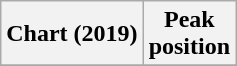<table class="wikitable plainrowheaders" style="text-align:center">
<tr>
<th scope="col">Chart (2019)</th>
<th scope="col">Peak<br>position</th>
</tr>
<tr>
</tr>
</table>
